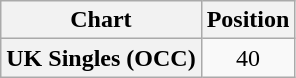<table class="wikitable plainrowheaders" style="text-align:center">
<tr>
<th scope="col">Chart</th>
<th scope="col">Position</th>
</tr>
<tr>
<th scope="row">UK Singles (OCC)</th>
<td>40</td>
</tr>
</table>
